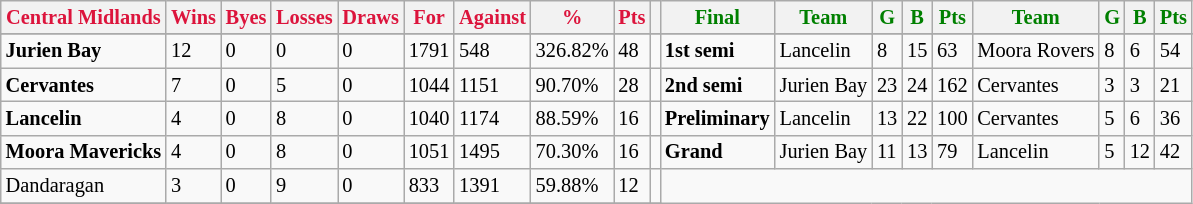<table style="font-size: 85%; text-align: left;" class="wikitable">
<tr>
<th style="color:crimson">Central Midlands</th>
<th style="color:crimson">Wins</th>
<th style="color:crimson">Byes</th>
<th style="color:crimson">Losses</th>
<th style="color:crimson">Draws</th>
<th style="color:crimson">For</th>
<th style="color:crimson">Against</th>
<th style="color:crimson">%</th>
<th style="color:crimson">Pts</th>
<th></th>
<th style="color:green">Final</th>
<th style="color:green">Team</th>
<th style="color:green">G</th>
<th style="color:green">B</th>
<th style="color:green">Pts</th>
<th style="color:green">Team</th>
<th style="color:green">G</th>
<th style="color:green">B</th>
<th style="color:green">Pts</th>
</tr>
<tr>
</tr>
<tr>
</tr>
<tr>
<td><strong>	Jurien Bay	</strong></td>
<td>12</td>
<td>0</td>
<td>0</td>
<td>0</td>
<td>1791</td>
<td>548</td>
<td>326.82%</td>
<td>48</td>
<td></td>
<td><strong>1st semi</strong></td>
<td>Lancelin</td>
<td>8</td>
<td>15</td>
<td>63</td>
<td>Moora Rovers</td>
<td>8</td>
<td>6</td>
<td>54</td>
</tr>
<tr>
<td><strong>	Cervantes	</strong></td>
<td>7</td>
<td>0</td>
<td>5</td>
<td>0</td>
<td>1044</td>
<td>1151</td>
<td>90.70%</td>
<td>28</td>
<td></td>
<td><strong>2nd semi</strong></td>
<td>Jurien Bay</td>
<td>23</td>
<td>24</td>
<td>162</td>
<td>Cervantes</td>
<td>3</td>
<td>3</td>
<td>21</td>
</tr>
<tr>
<td><strong>	Lancelin	</strong></td>
<td>4</td>
<td>0</td>
<td>8</td>
<td>0</td>
<td>1040</td>
<td>1174</td>
<td>88.59%</td>
<td>16</td>
<td></td>
<td><strong>Preliminary</strong></td>
<td>Lancelin</td>
<td>13</td>
<td>22</td>
<td>100</td>
<td>Cervantes</td>
<td>5</td>
<td>6</td>
<td>36</td>
</tr>
<tr>
<td><strong>	Moora Mavericks	</strong></td>
<td>4</td>
<td>0</td>
<td>8</td>
<td>0</td>
<td>1051</td>
<td>1495</td>
<td>70.30%</td>
<td>16</td>
<td></td>
<td><strong>Grand</strong></td>
<td>Jurien Bay</td>
<td>11</td>
<td>13</td>
<td>79</td>
<td>Lancelin</td>
<td>5</td>
<td>12</td>
<td>42</td>
</tr>
<tr>
<td>Dandaragan</td>
<td>3</td>
<td>0</td>
<td>9</td>
<td>0</td>
<td>833</td>
<td>1391</td>
<td>59.88%</td>
<td>12</td>
<td></td>
</tr>
<tr>
</tr>
</table>
